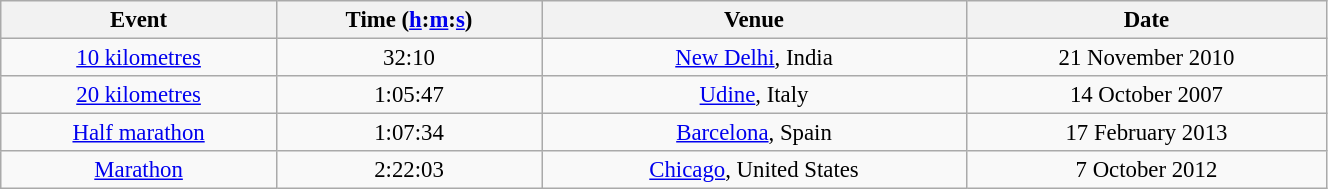<table class="wikitable" style=" text-align:center; font-size:95%;" width="70%">
<tr>
<th>Event</th>
<th>Time (<a href='#'>h</a>:<a href='#'>m</a>:<a href='#'>s</a>)</th>
<th>Venue</th>
<th>Date</th>
</tr>
<tr>
<td><a href='#'>10 kilometres</a></td>
<td>32:10</td>
<td><a href='#'>New Delhi</a>, India</td>
<td>21 November 2010</td>
</tr>
<tr>
<td><a href='#'>20 kilometres</a></td>
<td>1:05:47</td>
<td><a href='#'>Udine</a>, Italy</td>
<td>14 October 2007</td>
</tr>
<tr>
<td><a href='#'>Half marathon</a></td>
<td>1:07:34</td>
<td><a href='#'>Barcelona</a>, Spain</td>
<td>17 February 2013</td>
</tr>
<tr>
<td><a href='#'>Marathon</a></td>
<td>2:22:03</td>
<td><a href='#'>Chicago</a>, United States</td>
<td>7 October 2012</td>
</tr>
</table>
